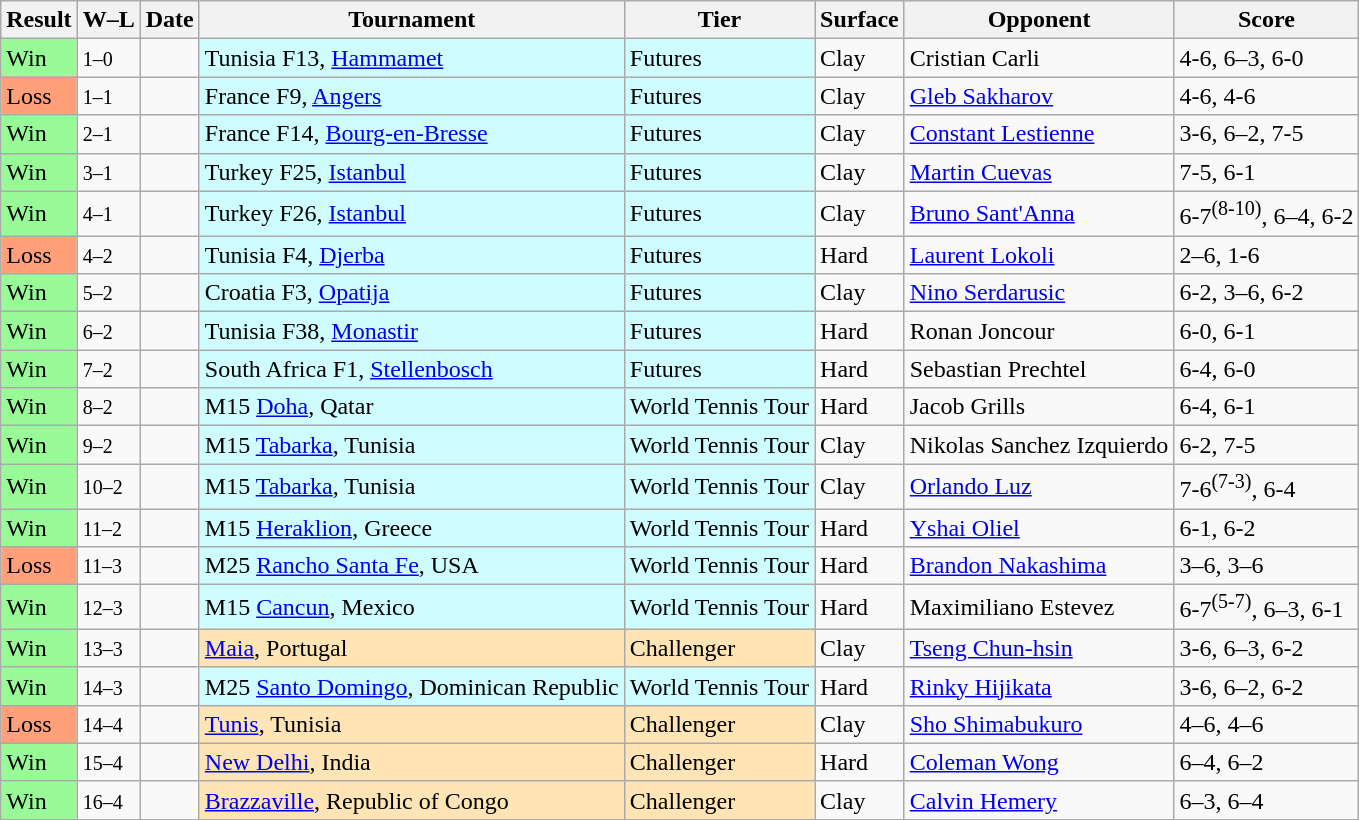<table class="sortable wikitable">
<tr>
<th>Result</th>
<th class="unsortable">W–L</th>
<th>Date</th>
<th>Tournament</th>
<th>Tier</th>
<th>Surface</th>
<th>Opponent</th>
<th class="unsortable">Score</th>
</tr>
<tr>
<td bgcolor=98FB98>Win</td>
<td><small>1–0</small></td>
<td></td>
<td style="background:#cffcff;">Tunisia F13, <a href='#'>Hammamet</a></td>
<td style="background:#cffcff;">Futures</td>
<td>Clay</td>
<td> Cristian Carli</td>
<td>4-6, 6–3, 6-0</td>
</tr>
<tr>
<td bgcolor=FFA07A>Loss</td>
<td><small>1–1</small></td>
<td></td>
<td style="background:#cffcff;">France F9, <a href='#'>Angers</a></td>
<td style="background:#cffcff;">Futures</td>
<td>Clay</td>
<td> <a href='#'>Gleb Sakharov</a></td>
<td>4-6, 4-6</td>
</tr>
<tr>
<td bgcolor=98FB98>Win</td>
<td><small>2–1</small></td>
<td></td>
<td style="background:#cffcff;">France F14, <a href='#'>Bourg-en-Bresse</a></td>
<td style="background:#cffcff;">Futures</td>
<td>Clay</td>
<td> <a href='#'>Constant Lestienne</a></td>
<td>3-6, 6–2, 7-5</td>
</tr>
<tr>
<td bgcolor=98FB98>Win</td>
<td><small>3–1</small></td>
<td></td>
<td style="background:#cffcff;">Turkey F25, <a href='#'>Istanbul</a></td>
<td style="background:#cffcff;">Futures</td>
<td>Clay</td>
<td> <a href='#'>Martin Cuevas</a></td>
<td>7-5, 6-1</td>
</tr>
<tr>
<td bgcolor=98FB98>Win</td>
<td><small>4–1</small></td>
<td></td>
<td style="background:#cffcff;">Turkey F26, <a href='#'>Istanbul</a></td>
<td style="background:#cffcff;">Futures</td>
<td>Clay</td>
<td> <a href='#'>Bruno Sant'Anna</a></td>
<td>6-7<sup>(8-10)</sup>, 6–4, 6-2</td>
</tr>
<tr>
<td bgcolor=FFA07A>Loss</td>
<td><small>4–2</small></td>
<td></td>
<td style="background:#cffcff;">Tunisia F4, <a href='#'>Djerba</a></td>
<td style="background:#cffcff;">Futures</td>
<td>Hard</td>
<td> <a href='#'>Laurent Lokoli</a></td>
<td>2–6, 1-6</td>
</tr>
<tr>
<td bgcolor=98FB98>Win</td>
<td><small>5–2</small></td>
<td></td>
<td style="background:#cffcff;">Croatia F3, <a href='#'>Opatija</a></td>
<td style="background:#cffcff;">Futures</td>
<td>Clay</td>
<td> <a href='#'>Nino Serdarusic</a></td>
<td>6-2, 3–6, 6-2</td>
</tr>
<tr>
<td bgcolor=98FB98>Win</td>
<td><small>6–2</small></td>
<td></td>
<td style="background:#cffcff;">Tunisia F38, <a href='#'>Monastir</a></td>
<td style="background:#cffcff;">Futures</td>
<td>Hard</td>
<td> Ronan Joncour</td>
<td>6-0, 6-1</td>
</tr>
<tr>
<td bgcolor=98FB98>Win</td>
<td><small>7–2</small></td>
<td></td>
<td style="background:#cffcff;">South Africa F1, <a href='#'>Stellenbosch</a></td>
<td style="background:#cffcff;">Futures</td>
<td>Hard</td>
<td> Sebastian Prechtel</td>
<td>6-4, 6-0</td>
</tr>
<tr>
<td bgcolor=98FB98>Win</td>
<td><small>8–2</small></td>
<td></td>
<td style="background:#cffcff;">M15 <a href='#'>Doha</a>, Qatar</td>
<td style="background:#cffcff;">World Tennis Tour</td>
<td>Hard</td>
<td> Jacob Grills</td>
<td>6-4, 6-1</td>
</tr>
<tr>
<td bgcolor=98FB98>Win</td>
<td><small>9–2</small></td>
<td></td>
<td style="background:#cffcff;">M15 <a href='#'>Tabarka</a>, Tunisia</td>
<td style="background:#cffcff;">World Tennis Tour</td>
<td>Clay</td>
<td> Nikolas Sanchez Izquierdo</td>
<td>6-2, 7-5</td>
</tr>
<tr>
<td bgcolor=98FB98>Win</td>
<td><small>10–2</small></td>
<td></td>
<td style="background:#cffcff;">M15 <a href='#'>Tabarka</a>, Tunisia</td>
<td style="background:#cffcff;">World Tennis Tour</td>
<td>Clay</td>
<td> <a href='#'>Orlando Luz</a></td>
<td>7-6<sup>(7-3)</sup>, 6-4</td>
</tr>
<tr>
<td bgcolor=98FB98>Win</td>
<td><small>11–2</small></td>
<td></td>
<td style="background:#cffcff;">M15 <a href='#'>Heraklion</a>, Greece</td>
<td style="background:#cffcff;">World Tennis Tour</td>
<td>Hard</td>
<td> <a href='#'>Yshai Oliel</a></td>
<td>6-1, 6-2</td>
</tr>
<tr>
<td bgcolor=FFA07A>Loss</td>
<td><small>11–3</small></td>
<td></td>
<td style="background:#cffcff;">M25 <a href='#'>Rancho Santa Fe</a>, USA</td>
<td style="background:#cffcff;">World Tennis Tour</td>
<td>Hard</td>
<td> <a href='#'>Brandon Nakashima</a></td>
<td>3–6, 3–6</td>
</tr>
<tr>
<td bgcolor=98FB98>Win</td>
<td><small>12–3</small></td>
<td></td>
<td style="background:#cffcff;">M15 <a href='#'>Cancun</a>, Mexico</td>
<td style="background:#cffcff;">World Tennis Tour</td>
<td>Hard</td>
<td> Maximiliano Estevez</td>
<td>6-7<sup>(5-7)</sup>, 6–3, 6-1</td>
</tr>
<tr>
<td bgcolor=98FB98>Win</td>
<td><small>13–3</small></td>
<td><a href='#'></a></td>
<td style="background:moccasin;"><a href='#'>Maia</a>, Portugal</td>
<td style="background:moccasin;">Challenger</td>
<td>Clay</td>
<td> <a href='#'>Tseng Chun-hsin</a></td>
<td>3-6, 6–3, 6-2</td>
</tr>
<tr>
<td bgcolor=98FB98>Win</td>
<td><small>14–3</small></td>
<td></td>
<td style="background:#cffcff;">M25 <a href='#'>Santo Domingo</a>, Dominican Republic</td>
<td style="background:#cffcff;">World Tennis Tour</td>
<td>Hard</td>
<td> <a href='#'>Rinky Hijikata</a></td>
<td>3-6, 6–2, 6-2</td>
</tr>
<tr>
<td bgcolor=FFA07A>Loss</td>
<td><small>14–4</small></td>
<td><a href='#'></a></td>
<td style="background:moccasin;"><a href='#'>Tunis</a>, Tunisia</td>
<td style="background:moccasin;">Challenger</td>
<td>Clay</td>
<td> <a href='#'>Sho Shimabukuro</a></td>
<td>4–6, 4–6</td>
</tr>
<tr>
<td bgcolor=98FB98>Win</td>
<td><small>15–4</small></td>
<td><a href='#'></a></td>
<td style="background:moccasin;"><a href='#'>New Delhi</a>, India</td>
<td style="background:moccasin;">Challenger</td>
<td>Hard</td>
<td> <a href='#'>Coleman Wong</a></td>
<td>6–4, 6–2</td>
</tr>
<tr>
<td bgcolor=98FB98>Win</td>
<td><small>16–4</small></td>
<td><a href='#'></a></td>
<td style="background:moccasin;"><a href='#'>Brazzaville</a>, Republic of Congo</td>
<td style="background:moccasin;">Challenger</td>
<td>Clay</td>
<td> <a href='#'>Calvin Hemery</a></td>
<td>6–3, 6–4</td>
</tr>
</table>
